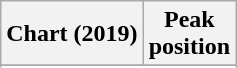<table class="wikitable sortable plainrowheaders" style="text-align:center">
<tr>
<th scope="col">Chart (2019)</th>
<th scope="col">Peak<br>position</th>
</tr>
<tr>
</tr>
<tr>
</tr>
<tr>
</tr>
<tr>
</tr>
<tr>
</tr>
</table>
